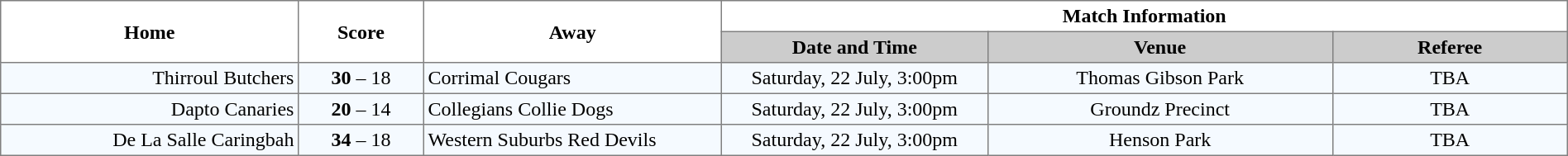<table width="100%" cellspacing="0" cellpadding="3" border="1" style="border-collapse:collapse;  text-align:center;">
<tr>
<th rowspan="2" width="19%">Home</th>
<th rowspan="2" width="8%">Score</th>
<th rowspan="2" width="19%">Away</th>
<th colspan="3">Match Information</th>
</tr>
<tr style="background:#CCCCCC">
<th width="17%">Date and Time</th>
<th width="22%">Venue</th>
<th width="50%">Referee</th>
</tr>
<tr style="text-align:center; background:#f5faff;">
<td align="right">Thirroul Butchers </td>
<td><strong>30</strong> – 18</td>
<td align="left"> Corrimal Cougars</td>
<td>Saturday, 22 July, 3:00pm</td>
<td>Thomas Gibson Park</td>
<td>TBA</td>
</tr>
<tr style="text-align:center; background:#f5faff;">
<td align="right">Dapto Canaries </td>
<td><strong>20</strong> – 14</td>
<td align="left"> Collegians Collie Dogs</td>
<td>Saturday, 22 July, 3:00pm</td>
<td>Groundz Precinct</td>
<td>TBA</td>
</tr>
<tr style="text-align:center; background:#f5faff;">
<td align="right">De La Salle Caringbah </td>
<td><strong>34</strong> – 18</td>
<td align="left"> Western Suburbs Red Devils</td>
<td>Saturday, 22 July, 3:00pm</td>
<td>Henson Park</td>
<td>TBA</td>
</tr>
</table>
